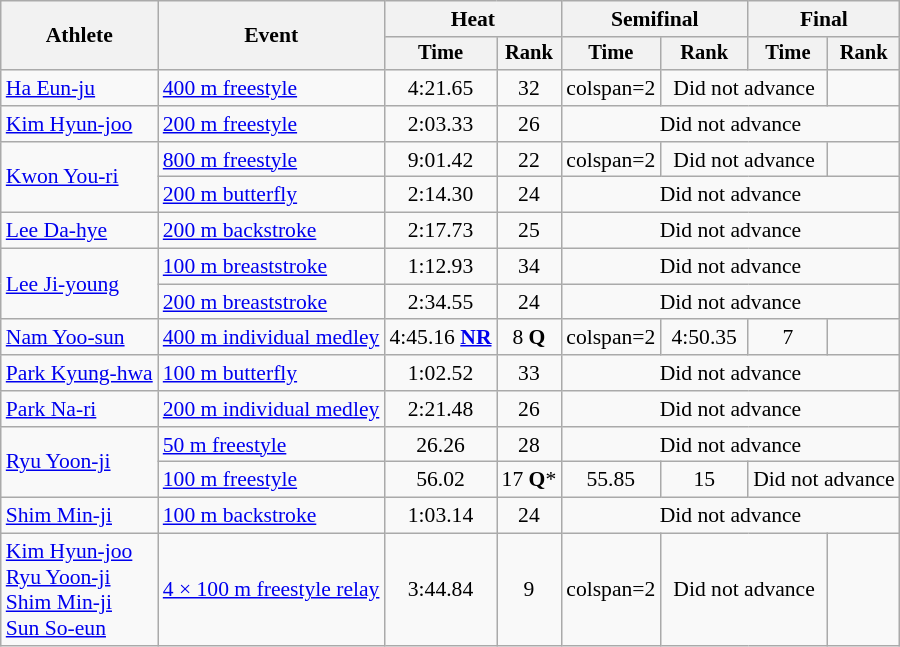<table class=wikitable style="font-size:90%">
<tr>
<th rowspan="2">Athlete</th>
<th rowspan="2">Event</th>
<th colspan="2">Heat</th>
<th colspan="2">Semifinal</th>
<th colspan="2">Final</th>
</tr>
<tr style="font-size:95%">
<th>Time</th>
<th>Rank</th>
<th>Time</th>
<th>Rank</th>
<th>Time</th>
<th>Rank</th>
</tr>
<tr align=center>
<td align=left><a href='#'>Ha Eun-ju</a></td>
<td align=left><a href='#'>400 m freestyle</a></td>
<td>4:21.65</td>
<td>32</td>
<td>colspan=2 </td>
<td colspan=2>Did not advance</td>
</tr>
<tr align=center>
<td align=left><a href='#'>Kim Hyun-joo</a></td>
<td align=left><a href='#'>200 m freestyle</a></td>
<td>2:03.33</td>
<td>26</td>
<td colspan=4>Did not advance</td>
</tr>
<tr align=center>
<td align=left rowspan=2><a href='#'>Kwon You-ri</a></td>
<td align=left><a href='#'>800 m freestyle</a></td>
<td>9:01.42</td>
<td>22</td>
<td>colspan=2 </td>
<td colspan=2>Did not advance</td>
</tr>
<tr align=center>
<td align=left><a href='#'>200 m butterfly</a></td>
<td>2:14.30</td>
<td>24</td>
<td colspan=4>Did not advance</td>
</tr>
<tr align=center>
<td align=left><a href='#'>Lee Da-hye</a></td>
<td align=left><a href='#'>200 m backstroke</a></td>
<td>2:17.73</td>
<td>25</td>
<td colspan=4>Did not advance</td>
</tr>
<tr align=center>
<td align=left rowspan=2><a href='#'>Lee Ji-young</a></td>
<td align=left><a href='#'>100 m breaststroke</a></td>
<td>1:12.93</td>
<td>34</td>
<td colspan=4>Did not advance</td>
</tr>
<tr align=center>
<td align=left><a href='#'>200 m breaststroke</a></td>
<td>2:34.55</td>
<td>24</td>
<td colspan=4>Did not advance</td>
</tr>
<tr align=center>
<td align=left><a href='#'>Nam Yoo-sun</a></td>
<td align=left><a href='#'>400 m individual medley</a></td>
<td>4:45.16 <strong><a href='#'>NR</a></strong></td>
<td>8 <strong>Q</strong></td>
<td>colspan=2 </td>
<td>4:50.35</td>
<td>7</td>
</tr>
<tr align=center>
<td align=left><a href='#'>Park Kyung-hwa</a></td>
<td align=left><a href='#'>100 m butterfly</a></td>
<td>1:02.52</td>
<td>33</td>
<td colspan=4>Did not advance</td>
</tr>
<tr align=center>
<td align=left><a href='#'>Park Na-ri</a></td>
<td align=left><a href='#'>200 m individual medley</a></td>
<td>2:21.48</td>
<td>26</td>
<td colspan=4>Did not advance</td>
</tr>
<tr align=center>
<td align=left rowspan=2><a href='#'>Ryu Yoon-ji</a></td>
<td align=left><a href='#'>50 m freestyle</a></td>
<td>26.26</td>
<td>28</td>
<td colspan=4>Did not advance</td>
</tr>
<tr align=center>
<td align=left><a href='#'>100 m freestyle</a></td>
<td>56.02</td>
<td>17 <strong>Q</strong>*</td>
<td>55.85</td>
<td>15</td>
<td colspan=2>Did not advance</td>
</tr>
<tr align=center>
<td align=left><a href='#'>Shim Min-ji</a></td>
<td align=left><a href='#'>100 m backstroke</a></td>
<td>1:03.14</td>
<td>24</td>
<td colspan=4>Did not advance</td>
</tr>
<tr align=center>
<td align=left><a href='#'>Kim Hyun-joo</a><br><a href='#'>Ryu Yoon-ji</a><br><a href='#'>Shim Min-ji</a><br><a href='#'>Sun So-eun</a></td>
<td align=left><a href='#'>4 × 100 m freestyle relay</a></td>
<td>3:44.84</td>
<td>9</td>
<td>colspan=2 </td>
<td colspan=2>Did not advance</td>
</tr>
</table>
